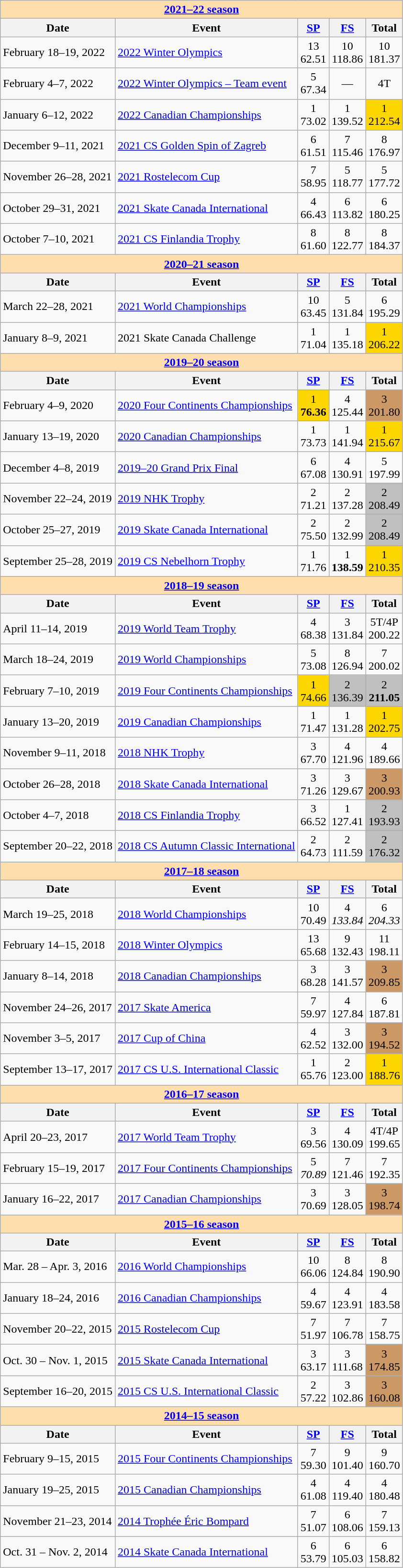<table class="wikitable">
<tr>
<td style="background-color: #ffdead; " colspan=5 align=center><a href='#'><strong>2021–22 season</strong></a></td>
</tr>
<tr>
<th>Date</th>
<th>Event</th>
<th><a href='#'>SP</a></th>
<th><a href='#'>FS</a></th>
<th>Total</th>
</tr>
<tr>
<td>February 18–19, 2022</td>
<td><a href='#'>2022 Winter Olympics</a></td>
<td align=center>13 <br> 62.51</td>
<td align=center>10 <br> 118.86</td>
<td align=center>10 <br> 181.37</td>
</tr>
<tr>
<td>February 4–7, 2022</td>
<td><a href='#'>2022 Winter Olympics – Team event</a></td>
<td align=center>5 <br> 67.34</td>
<td align=center>—</td>
<td align=center>4T</td>
</tr>
<tr>
<td>January 6–12, 2022</td>
<td><a href='#'>2022 Canadian Championships</a></td>
<td align=center>1 <br> 73.02</td>
<td align=center>1 <br> 139.52</td>
<td align=center bgcolor=gold>1 <br> 212.54</td>
</tr>
<tr>
<td>December 9–11, 2021</td>
<td><a href='#'>2021 CS Golden Spin of Zagreb</a></td>
<td align=center>6 <br> 61.51</td>
<td align=center>7 <br> 115.46</td>
<td align=center>8 <br> 176.97</td>
</tr>
<tr>
<td>November 26–28, 2021</td>
<td><a href='#'>2021 Rostelecom Cup</a></td>
<td align=center>7 <br> 58.95</td>
<td align=center>5 <br> 118.77</td>
<td align=center>5 <br> 177.72</td>
</tr>
<tr>
<td>October 29–31, 2021</td>
<td><a href='#'>2021 Skate Canada International</a></td>
<td align=center>4 <br> 66.43</td>
<td align=center>6 <br> 113.82</td>
<td align=center>6 <br> 180.25</td>
</tr>
<tr>
<td>October 7–10, 2021</td>
<td><a href='#'>2021 CS Finlandia Trophy</a></td>
<td align=center>8 <br> 61.60</td>
<td align=center>8 <br> 122.77</td>
<td align=center>8 <br> 184.37</td>
</tr>
<tr>
<td style="background-color: #ffdead;" colspan=5 align=center><a href='#'><strong>2020–21 season</strong></a></td>
</tr>
<tr>
<th>Date</th>
<th>Event</th>
<th><a href='#'>SP</a></th>
<th><a href='#'>FS</a></th>
<th>Total</th>
</tr>
<tr>
<td>March 22–28, 2021</td>
<td><a href='#'>2021 World Championships</a></td>
<td align=center>10 <br> 63.45</td>
<td align=center>5 <br> 131.84</td>
<td align=center>6 <br> 195.29</td>
</tr>
<tr>
<td>January 8–9, 2021</td>
<td>2021 Skate Canada Challenge</td>
<td align=center>1 <br> 71.04</td>
<td align=center>1 <br> 135.18</td>
<td align=center bgcolor=gold>1 <br> 206.22</td>
</tr>
<tr>
<td style="background-color: #ffdead;" colspan=5 align=center><a href='#'><strong>2019–20 season</strong></a></td>
</tr>
<tr>
<th>Date</th>
<th>Event</th>
<th><a href='#'>SP</a></th>
<th><a href='#'>FS</a></th>
<th>Total</th>
</tr>
<tr>
<td>February 4–9, 2020</td>
<td><a href='#'>2020 Four Continents Championships</a></td>
<td align=center bgcolor=gold>1 <br> <strong>76.36</strong></td>
<td align=center>4 <br> 125.44</td>
<td align=center bgcolor=cc9966>3 <br> 201.80</td>
</tr>
<tr>
<td>January 13–19, 2020</td>
<td><a href='#'>2020 Canadian Championships</a></td>
<td align=center>1 <br> 73.73</td>
<td align=center>1 <br> 141.94</td>
<td align=center bgcolor=gold>1 <br> 215.67</td>
</tr>
<tr>
<td>December 4–8, 2019</td>
<td><a href='#'>2019–20 Grand Prix Final</a></td>
<td align=center>6 <br> 67.08</td>
<td align=center>4 <br> 130.91</td>
<td align=center>5 <br> 197.99</td>
</tr>
<tr>
<td>November 22–24, 2019</td>
<td><a href='#'>2019 NHK Trophy</a></td>
<td align=center>2 <br> 71.21</td>
<td align=center>2 <br> 137.28</td>
<td align=center bgcolor=silver>2 <br> 208.49</td>
</tr>
<tr>
<td>October 25–27, 2019</td>
<td><a href='#'>2019 Skate Canada International</a></td>
<td align=center>2 <br> 75.50</td>
<td align=center>2 <br> 132.99</td>
<td align=center bgcolor=silver>2 <br> 208.49</td>
</tr>
<tr>
<td>September 25–28, 2019</td>
<td><a href='#'>2019 CS Nebelhorn Trophy</a></td>
<td align=center>1 <br> 71.76</td>
<td align=center>1 <br> <strong>138.59</strong></td>
<td align=center bgcolor=gold>1 <br> 210.35</td>
</tr>
<tr>
<td style="background-color: #ffdead;" colspan=5 align=center><a href='#'><strong>2018–19 season</strong></a></td>
</tr>
<tr>
<th>Date</th>
<th>Event</th>
<th><a href='#'>SP</a></th>
<th><a href='#'>FS</a></th>
<th>Total</th>
</tr>
<tr>
<td>April 11–14, 2019</td>
<td><a href='#'>2019 World Team Trophy</a></td>
<td align=center>4 <br> 68.38</td>
<td align=center>3 <br> 131.84</td>
<td align=center>5T/4P <br> 200.22</td>
</tr>
<tr>
<td>March 18–24, 2019</td>
<td><a href='#'>2019 World Championships</a></td>
<td align=center>5 <br> 73.08</td>
<td align=center>8 <br> 126.94</td>
<td align=center>7 <br> 200.02</td>
</tr>
<tr>
<td>February 7–10, 2019</td>
<td><a href='#'>2019 Four Continents Championships</a></td>
<td align=center bgcolor=gold>1 <br> 74.66</td>
<td align=center bgcolor=silver>2 <br> 136.39</td>
<td align=center bgcolor=silver>2 <br> <strong>211.05</strong></td>
</tr>
<tr>
<td>January 13–20, 2019</td>
<td><a href='#'>2019 Canadian Championships</a></td>
<td align=center>1 <br> 71.47</td>
<td align=center>1 <br> 131.28</td>
<td align=center bgcolor=gold>1 <br> 202.75</td>
</tr>
<tr>
<td>November 9–11, 2018</td>
<td><a href='#'>2018 NHK Trophy</a></td>
<td align=center>3 <br> 67.70</td>
<td align=center>4 <br> 121.96</td>
<td align=center>4 <br> 189.66</td>
</tr>
<tr>
<td>October 26–28, 2018</td>
<td><a href='#'>2018 Skate Canada International</a></td>
<td align=center>3 <br> 71.26</td>
<td align=center>3 <br> 129.67</td>
<td align=center bgcolor=cc9966>3 <br> 200.93</td>
</tr>
<tr>
<td>October 4–7, 2018</td>
<td><a href='#'>2018 CS Finlandia Trophy</a></td>
<td align=center>3 <br> 66.52</td>
<td align=center>1 <br> 127.41</td>
<td align=center bgcolor=silver>2 <br> 193.93</td>
</tr>
<tr>
<td>September 20–22, 2018</td>
<td><a href='#'>2018 CS Autumn Classic International</a></td>
<td align=center>2 <br> 64.73</td>
<td align=center>2 <br> 111.59</td>
<td align=center bgcolor=silver>2 <br> 176.32</td>
</tr>
<tr>
<td style="background-color: #ffdead;" colspan=5 align=center><a href='#'><strong>2017–18 season</strong></a></td>
</tr>
<tr>
<th>Date</th>
<th>Event</th>
<th><a href='#'>SP</a></th>
<th><a href='#'>FS</a></th>
<th>Total</th>
</tr>
<tr>
<td>March 19–25, 2018</td>
<td><a href='#'>2018 World Championships</a></td>
<td align=center>10 <br> 70.49</td>
<td align=center>4 <br> <em>133.84</em></td>
<td align=center>6 <br> <em>204.33</em></td>
</tr>
<tr>
<td>February 14–15, 2018</td>
<td><a href='#'>2018 Winter Olympics</a></td>
<td align=center>13 <br> 65.68</td>
<td align=center>9 <br> 132.43</td>
<td align=center>11 <br> 198.11</td>
</tr>
<tr>
<td>January 8–14, 2018</td>
<td><a href='#'>2018 Canadian Championships</a></td>
<td align=center>3 <br> 68.28</td>
<td align=center>3 <br> 141.57</td>
<td align=center bgcolor=cc9966>3 <br> 209.85</td>
</tr>
<tr>
<td>November 24–26, 2017</td>
<td><a href='#'>2017 Skate America</a></td>
<td align=center>7 <br> 59.97</td>
<td align=center>4 <br> 127.84</td>
<td align=center>6 <br> 187.81</td>
</tr>
<tr>
<td>November 3–5, 2017</td>
<td><a href='#'>2017 Cup of China</a></td>
<td align=center>4 <br> 62.52</td>
<td align=center>3 <br> 132.00</td>
<td align=center bgcolor=cc9966>3 <br> 194.52</td>
</tr>
<tr>
<td>September 13–17, 2017</td>
<td><a href='#'>2017 CS U.S. International Classic</a></td>
<td align=center>1 <br> 65.76</td>
<td align=center>2 <br> 123.00</td>
<td align=center bgcolor=gold>1 <br> 188.76</td>
</tr>
<tr>
<td style="background-color: #ffdead;" colspan=5 align=center><a href='#'><strong>2016–17 season</strong></a></td>
</tr>
<tr>
<th>Date</th>
<th>Event</th>
<th><a href='#'>SP</a></th>
<th><a href='#'>FS</a></th>
<th>Total</th>
</tr>
<tr>
<td>April 20–23, 2017</td>
<td><a href='#'>2017 World Team Trophy</a></td>
<td align=center>3 <br> 69.56</td>
<td align=center>4 <br> 130.09</td>
<td align=center>4T/4P <br> 199.65</td>
</tr>
<tr>
<td>February 15–19, 2017</td>
<td><a href='#'>2017 Four Continents Championships</a></td>
<td align=center>5 <br> <em>70.89</em></td>
<td align=center>7 <br> 121.46</td>
<td align=center>7 <br> 192.35</td>
</tr>
<tr>
<td>January 16–22, 2017</td>
<td><a href='#'>2017 Canadian Championships</a></td>
<td align=center>3 <br> 70.69</td>
<td align=center>3 <br> 128.05</td>
<td align=center bgcolor=cc9966>3 <br> 198.74</td>
</tr>
<tr>
<td style="background-color: #ffdead;" colspan=5 align=center><a href='#'><strong>2015–16 season</strong></a></td>
</tr>
<tr>
<th>Date</th>
<th>Event</th>
<th><a href='#'>SP</a></th>
<th><a href='#'>FS</a></th>
<th>Total</th>
</tr>
<tr>
<td>Mar. 28 – Apr. 3, 2016</td>
<td><a href='#'>2016 World Championships</a></td>
<td align=center>10 <br> 66.06</td>
<td align=center>8 <br> 124.84</td>
<td align=center>8 <br> 190.90</td>
</tr>
<tr>
<td>January 18–24, 2016</td>
<td><a href='#'>2016 Canadian Championships</a></td>
<td align=center>4 <br> 59.67</td>
<td align=center>4 <br> 123.91</td>
<td align=center>4 <br> 183.58</td>
</tr>
<tr>
<td>November 20–22, 2015</td>
<td><a href='#'>2015 Rostelecom Cup</a></td>
<td align=center>7 <br> 51.97</td>
<td align=center>7 <br> 106.78</td>
<td align=center>7 <br> 158.75</td>
</tr>
<tr>
<td>Oct. 30 – Nov. 1, 2015</td>
<td><a href='#'>2015 Skate Canada International</a></td>
<td align=center>3 <br> 63.17</td>
<td align=center>3 <br> 111.68</td>
<td align=center bgcolor=cc9966>3 <br> 174.85</td>
</tr>
<tr>
<td>September 16–20, 2015</td>
<td><a href='#'>2015 CS U.S. International Classic</a></td>
<td align=center>2 <br> 57.22</td>
<td align=center>3 <br> 102.86</td>
<td align=center bgcolor=cc9966>3 <br> 160.08</td>
</tr>
<tr>
<td style="background-color: #ffdead;" colspan=5 align=center><a href='#'><strong>2014–15 season</strong></a></td>
</tr>
<tr>
<th>Date</th>
<th>Event</th>
<th><a href='#'>SP</a></th>
<th><a href='#'>FS</a></th>
<th>Total</th>
</tr>
<tr>
<td>February 9–15, 2015</td>
<td><a href='#'>2015 Four Continents Championships</a></td>
<td align=center>7 <br> 59.30</td>
<td align=center>9 <br> 101.40</td>
<td align=center>9 <br> 160.70</td>
</tr>
<tr>
<td>January 19–25, 2015</td>
<td><a href='#'>2015 Canadian Championships</a></td>
<td align=center>4 <br> 61.08</td>
<td align=center>4 <br> 119.40</td>
<td align=center>4 <br> 180.48</td>
</tr>
<tr>
<td>November 21–23, 2014</td>
<td><a href='#'>2014 Trophée Éric Bompard</a></td>
<td align=center>7 <br> 51.07</td>
<td align=center>6 <br> 108.06</td>
<td align=center>7 <br> 159.13</td>
</tr>
<tr>
<td>Oct. 31 – Nov. 2, 2014</td>
<td><a href='#'>2014 Skate Canada International</a></td>
<td align=center>6 <br> 53.79</td>
<td align=center>6 <br> 105.03</td>
<td align=center>6 <br> 158.82</td>
</tr>
</table>
